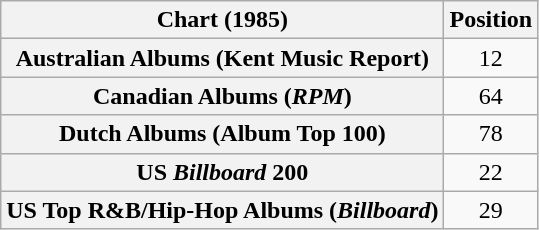<table class="wikitable sortable plainrowheaders" style="text-align:center">
<tr>
<th scope="col">Chart (1985)</th>
<th scope="col">Position</th>
</tr>
<tr>
<th scope="row">Australian Albums (Kent Music Report)</th>
<td align="center">12</td>
</tr>
<tr>
<th scope="row">Canadian Albums (<em>RPM</em>)</th>
<td align="center">64</td>
</tr>
<tr>
<th scope="row">Dutch Albums (Album Top 100)</th>
<td align="center">78</td>
</tr>
<tr>
<th scope="row">US <em>Billboard</em> 200</th>
<td align="center">22</td>
</tr>
<tr>
<th scope="row">US Top R&B/Hip-Hop Albums (<em>Billboard</em>)</th>
<td align="center">29</td>
</tr>
</table>
